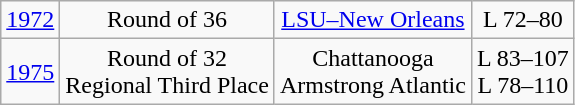<table class="wikitable">
<tr align="center">
<td><a href='#'>1972</a></td>
<td>Round of 36</td>
<td><a href='#'>LSU–New Orleans</a></td>
<td>L 72–80</td>
</tr>
<tr align="center">
<td><a href='#'>1975</a></td>
<td>Round of 32<br>Regional Third Place</td>
<td>Chattanooga<br>Armstrong Atlantic</td>
<td>L 83–107<br>L 78–110</td>
</tr>
</table>
